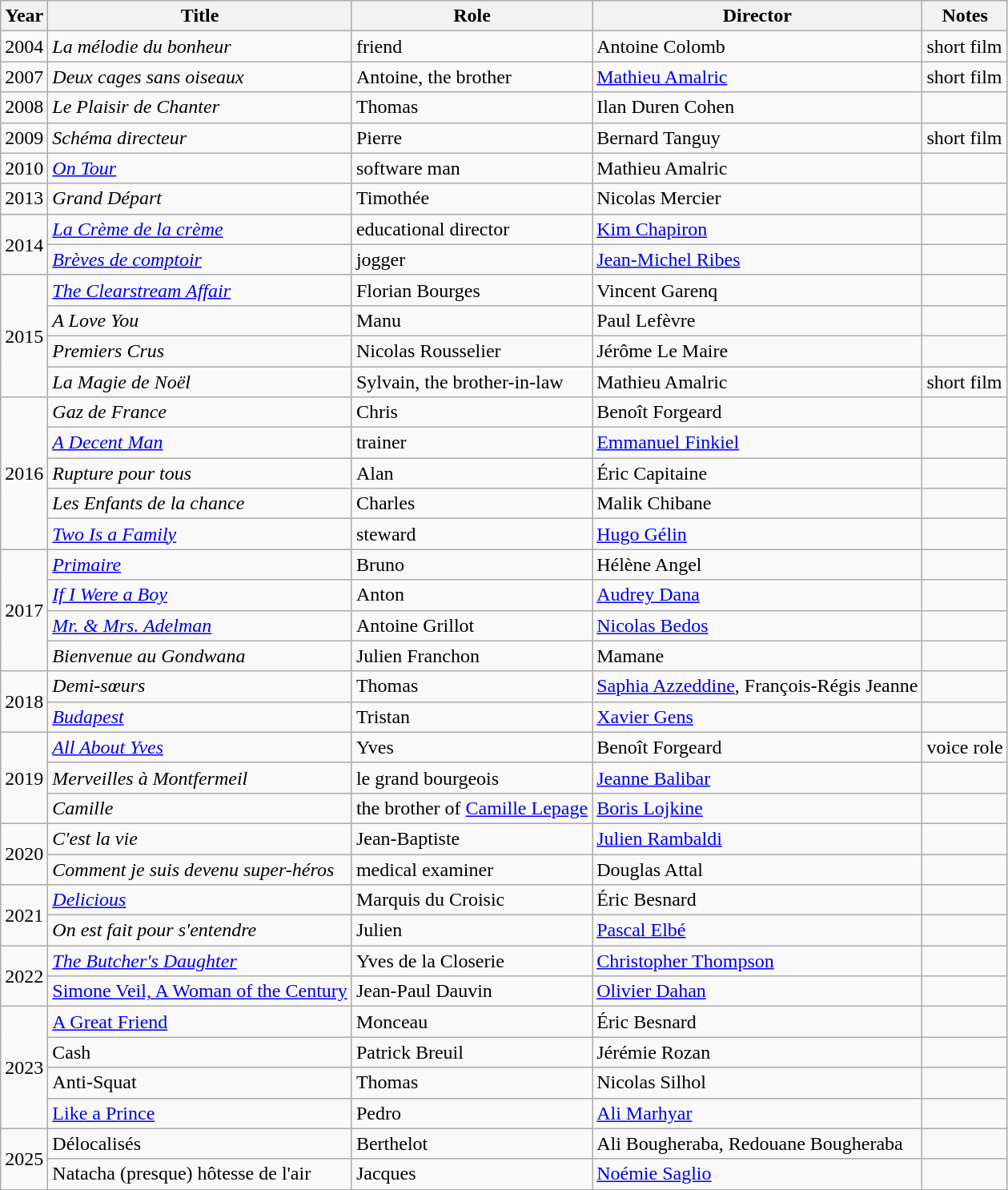<table class="wikitable sortable">
<tr>
<th>Year</th>
<th>Title</th>
<th>Role</th>
<th>Director</th>
<th>Notes</th>
</tr>
<tr>
<td>2004</td>
<td><em>La mélodie du bonheur</em></td>
<td>friend</td>
<td>Antoine Colomb</td>
<td>short film</td>
</tr>
<tr>
<td>2007</td>
<td><em>Deux cages sans oiseaux</em></td>
<td>Antoine, the brother</td>
<td><a href='#'>Mathieu Amalric</a></td>
<td>short film</td>
</tr>
<tr>
<td>2008</td>
<td><em>Le Plaisir de Chanter</em></td>
<td>Thomas</td>
<td>Ilan Duren Cohen</td>
<td></td>
</tr>
<tr>
<td>2009</td>
<td><em>Schéma directeur</em></td>
<td>Pierre</td>
<td>Bernard Tanguy</td>
<td>short film</td>
</tr>
<tr>
<td>2010</td>
<td><em><a href='#'>On Tour</a></em></td>
<td>software man</td>
<td>Mathieu Amalric</td>
<td></td>
</tr>
<tr>
<td>2013</td>
<td><em>Grand Départ</em></td>
<td>Timothée</td>
<td>Nicolas Mercier</td>
<td></td>
</tr>
<tr>
<td rowspan="2">2014</td>
<td><em><a href='#'>La Crème de la crème</a></em></td>
<td>educational director</td>
<td><a href='#'>Kim Chapiron</a></td>
<td></td>
</tr>
<tr>
<td><em><a href='#'>Brèves de comptoir</a></em></td>
<td>jogger</td>
<td><a href='#'>Jean-Michel Ribes</a></td>
<td></td>
</tr>
<tr>
<td rowspan="4">2015</td>
<td><em><a href='#'>The Clearstream Affair</a></em></td>
<td>Florian Bourges</td>
<td>Vincent Garenq</td>
<td></td>
</tr>
<tr>
<td><em>A Love You</em></td>
<td>Manu</td>
<td>Paul Lefèvre</td>
<td></td>
</tr>
<tr>
<td><em>Premiers Crus</em></td>
<td>Nicolas Rousselier</td>
<td>Jérôme Le Maire</td>
<td></td>
</tr>
<tr>
<td><em>La Magie de Noël</em></td>
<td>Sylvain, the brother-in-law</td>
<td>Mathieu Amalric</td>
<td>short film</td>
</tr>
<tr>
<td rowspan="5">2016</td>
<td><em>Gaz de France</em></td>
<td>Chris</td>
<td>Benoît Forgeard</td>
<td></td>
</tr>
<tr>
<td><em><a href='#'>A Decent Man</a></em></td>
<td>trainer</td>
<td><a href='#'>Emmanuel Finkiel</a></td>
<td></td>
</tr>
<tr>
<td><em>Rupture pour tous</em></td>
<td>Alan</td>
<td>Éric Capitaine</td>
<td></td>
</tr>
<tr>
<td><em>Les Enfants de la chance</em></td>
<td>Charles</td>
<td>Malik Chibane</td>
<td></td>
</tr>
<tr>
<td><em><a href='#'>Two Is a Family</a></em></td>
<td>steward</td>
<td><a href='#'>Hugo Gélin</a></td>
<td></td>
</tr>
<tr>
<td rowspan="4">2017</td>
<td><em><a href='#'>Primaire</a></em></td>
<td>Bruno</td>
<td>Hélène Angel</td>
<td></td>
</tr>
<tr>
<td><em><a href='#'>If I Were a Boy</a></em></td>
<td>Anton</td>
<td><a href='#'>Audrey Dana</a></td>
<td></td>
</tr>
<tr>
<td><em><a href='#'>Mr. & Mrs. Adelman</a></em></td>
<td>Antoine Grillot</td>
<td><a href='#'>Nicolas Bedos</a></td>
<td></td>
</tr>
<tr>
<td><em>Bienvenue au Gondwana</em></td>
<td>Julien Franchon</td>
<td>Mamane</td>
<td></td>
</tr>
<tr>
<td rowspan="2">2018</td>
<td><em>Demi-sœurs</em></td>
<td>Thomas</td>
<td><a href='#'>Saphia Azzeddine</a>, François-Régis Jeanne</td>
<td></td>
</tr>
<tr>
<td><em><a href='#'>Budapest</a></em></td>
<td>Tristan</td>
<td><a href='#'>Xavier Gens</a></td>
<td></td>
</tr>
<tr>
<td rowspan="3">2019</td>
<td><em><a href='#'>All About Yves</a></em></td>
<td>Yves</td>
<td>Benoît Forgeard</td>
<td>voice role</td>
</tr>
<tr>
<td><em>Merveilles à Montfermeil</em></td>
<td>le grand bourgeois</td>
<td><a href='#'>Jeanne Balibar</a></td>
<td></td>
</tr>
<tr>
<td><em>Camille</em></td>
<td>the brother of <a href='#'>Camille Lepage</a></td>
<td><a href='#'>Boris Lojkine</a></td>
<td></td>
</tr>
<tr>
<td rowspan="2">2020</td>
<td><em>C'est la vie</em></td>
<td>Jean-Baptiste</td>
<td><a href='#'>Julien Rambaldi</a></td>
<td></td>
</tr>
<tr>
<td><em>Comment je suis devenu super-héros</em></td>
<td>medical examiner</td>
<td>Douglas Attal</td>
<td></td>
</tr>
<tr>
<td rowspan="2">2021</td>
<td><em><a href='#'>Delicious</a></em></td>
<td>Marquis du Croisic</td>
<td>Éric Besnard</td>
<td></td>
</tr>
<tr>
<td><em>On est fait pour s'entendre</em></td>
<td>Julien</td>
<td><a href='#'>Pascal Elbé</a></td>
<td></td>
</tr>
<tr>
<td rowspan="2">2022</td>
<td><em><a href='#'>The Butcher's Daughter</a></td>
<td>Yves de la Closerie</td>
<td><a href='#'>Christopher Thompson</a></td>
<td></td>
</tr>
<tr>
<td></em><a href='#'>Simone Veil, A Woman of the Century</a><em></td>
<td>Jean-Paul Dauvin</td>
<td><a href='#'>Olivier Dahan</a></td>
<td></td>
</tr>
<tr>
<td rowspan="4">2023</td>
<td></em><a href='#'>A Great Friend</a><em></td>
<td>Monceau</td>
<td>Éric Besnard</td>
<td></td>
</tr>
<tr>
<td></em>Cash<em></td>
<td>Patrick Breuil</td>
<td>Jérémie Rozan</td>
<td></td>
</tr>
<tr>
<td></em>Anti-Squat<em></td>
<td>Thomas</td>
<td>Nicolas Silhol</td>
<td></td>
</tr>
<tr>
<td></em><a href='#'>Like a Prince</a><em></td>
<td>Pedro</td>
<td><a href='#'>Ali Marhyar</a></td>
<td></td>
</tr>
<tr>
<td rowspan="2">2025</td>
<td></em>Délocalisés<em></td>
<td>Berthelot</td>
<td>Ali Bougheraba, Redouane Bougheraba</td>
<td></td>
</tr>
<tr>
<td></em>Natacha (presque) hôtesse de l'air<em></td>
<td>Jacques</td>
<td><a href='#'>Noémie Saglio</a></td>
<td></td>
</tr>
<tr>
</tr>
</table>
